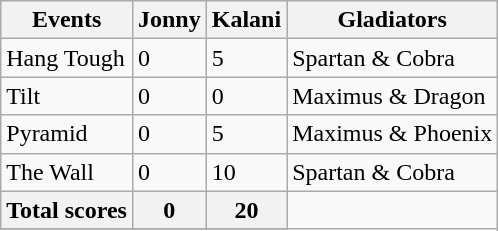<table class="wikitable">
<tr>
<th>Events</th>
<th>Jonny</th>
<th>Kalani</th>
<th>Gladiators</th>
</tr>
<tr>
<td>Hang Tough</td>
<td>0</td>
<td>5</td>
<td>Spartan & Cobra</td>
</tr>
<tr>
<td>Tilt</td>
<td>0</td>
<td>0</td>
<td>Maximus & Dragon</td>
</tr>
<tr>
<td>Pyramid</td>
<td>0</td>
<td>5</td>
<td>Maximus & Phoenix</td>
</tr>
<tr>
<td>The Wall</td>
<td>0</td>
<td>10</td>
<td>Spartan & Cobra</td>
</tr>
<tr>
<th>Total scores</th>
<th>0</th>
<th>20</th>
</tr>
<tr>
</tr>
</table>
